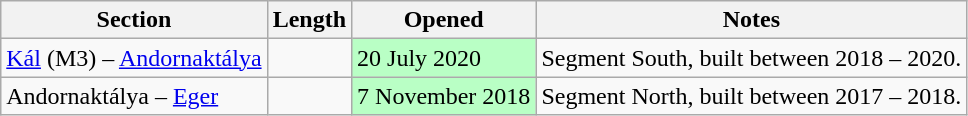<table class="wikitable">
<tr>
<th>Section</th>
<th>Length</th>
<th>Opened</th>
<th>Notes</th>
</tr>
<tr>
<td><a href='#'>Kál</a> (M3) – <a href='#'>Andornaktálya</a></td>
<td></td>
<td bgcolor="#B9FFC5">20 July 2020</td>
<td>Segment South, built between 2018 – 2020.</td>
</tr>
<tr>
<td>Andornaktálya – <a href='#'>Eger</a></td>
<td></td>
<td bgcolor="#B9FFC5">7 November 2018</td>
<td>Segment North, built between 2017 – 2018.</td>
</tr>
</table>
